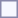<table style="border:1px solid #8888aa; background-color:#f7f8ff; padding:5px; font-size:95%; margin: 0px 12px 12px 0px;">
</table>
